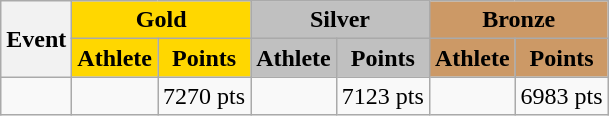<table class="wikitable">
<tr>
<th scope="col" rowspan=2>Event</th>
<th scope="colgroup" colspan=2 style="background: gold;">Gold</th>
<th scope="colgroup" colspan=2 style="background: silver;">Silver</th>
<th scope="colgroup" colspan=2 style="background: #cc9966;">Bronze</th>
</tr>
<tr>
<th scope="col" style="background-color:gold;">Athlete</th>
<th scope="col" style="background-color:gold;">Points</th>
<th scope="col" style="background-color:silver;">Athlete</th>
<th scope="col" style="background-color:silver;">Points</th>
<th scope="col" style="background-color:#cc9966;">Athlete</th>
<th scope="col" style="background-color:#cc9966;">Points</th>
</tr>
<tr>
<td></td>
<td></td>
<td>7270 pts</td>
<td></td>
<td>7123 pts</td>
<td></td>
<td>6983 pts</td>
</tr>
</table>
